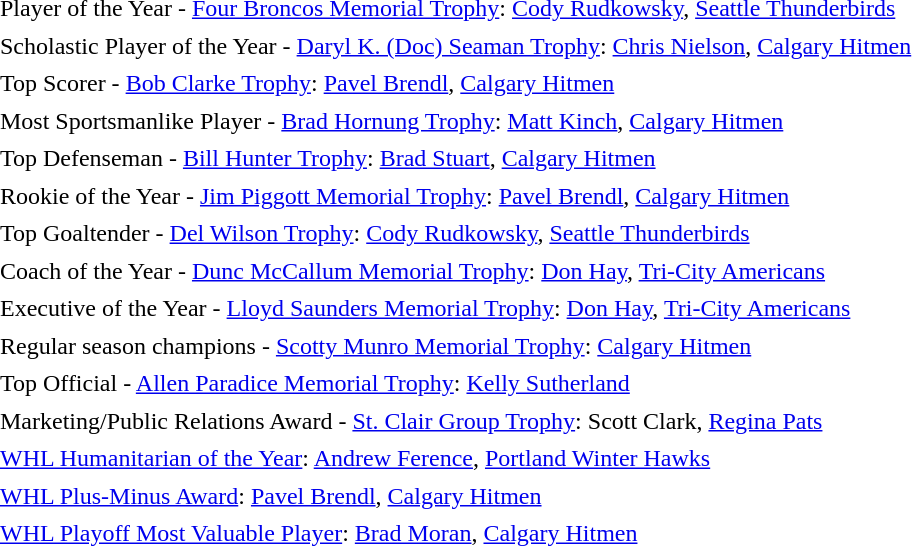<table cellpadding="3" cellspacing="1">
<tr>
<td>Player of the Year - <a href='#'>Four Broncos Memorial Trophy</a>: <a href='#'>Cody Rudkowsky</a>, <a href='#'>Seattle Thunderbirds</a></td>
</tr>
<tr>
<td>Scholastic Player of the Year - <a href='#'>Daryl K. (Doc) Seaman Trophy</a>: <a href='#'>Chris Nielson</a>, <a href='#'>Calgary Hitmen</a></td>
</tr>
<tr>
<td>Top Scorer - <a href='#'>Bob Clarke Trophy</a>: <a href='#'>Pavel Brendl</a>, <a href='#'>Calgary Hitmen</a></td>
</tr>
<tr>
<td>Most Sportsmanlike Player - <a href='#'>Brad Hornung Trophy</a>: <a href='#'>Matt Kinch</a>, <a href='#'>Calgary Hitmen</a></td>
</tr>
<tr>
<td>Top Defenseman - <a href='#'>Bill Hunter Trophy</a>: <a href='#'>Brad Stuart</a>, <a href='#'>Calgary Hitmen</a></td>
</tr>
<tr>
<td>Rookie of the Year - <a href='#'>Jim Piggott Memorial Trophy</a>: <a href='#'>Pavel Brendl</a>, <a href='#'>Calgary Hitmen</a></td>
</tr>
<tr>
<td>Top Goaltender - <a href='#'>Del Wilson Trophy</a>: <a href='#'>Cody Rudkowsky</a>, <a href='#'>Seattle Thunderbirds</a></td>
</tr>
<tr>
<td>Coach of the Year - <a href='#'>Dunc McCallum Memorial Trophy</a>: <a href='#'>Don Hay</a>, <a href='#'>Tri-City Americans</a></td>
</tr>
<tr>
<td>Executive of the Year - <a href='#'>Lloyd Saunders Memorial Trophy</a>: <a href='#'>Don Hay</a>, <a href='#'>Tri-City Americans</a></td>
</tr>
<tr>
<td>Regular season champions - <a href='#'>Scotty Munro Memorial Trophy</a>: <a href='#'>Calgary Hitmen</a></td>
</tr>
<tr>
<td>Top Official - <a href='#'>Allen Paradice Memorial Trophy</a>: <a href='#'>Kelly Sutherland</a></td>
</tr>
<tr>
<td>Marketing/Public Relations Award - <a href='#'>St. Clair Group Trophy</a>: Scott Clark, <a href='#'>Regina Pats</a></td>
</tr>
<tr>
<td><a href='#'>WHL Humanitarian of the Year</a>: <a href='#'>Andrew Ference</a>, <a href='#'>Portland Winter Hawks</a></td>
</tr>
<tr>
<td><a href='#'>WHL Plus-Minus Award</a>: <a href='#'>Pavel Brendl</a>, <a href='#'>Calgary Hitmen</a></td>
</tr>
<tr>
<td><a href='#'>WHL Playoff Most Valuable Player</a>: <a href='#'>Brad Moran</a>, <a href='#'>Calgary Hitmen</a></td>
</tr>
</table>
